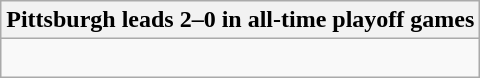<table class="wikitable collapsible collapsed">
<tr>
<th>Pittsburgh leads 2–0 in all-time playoff games</th>
</tr>
<tr>
<td><br>
</td>
</tr>
</table>
